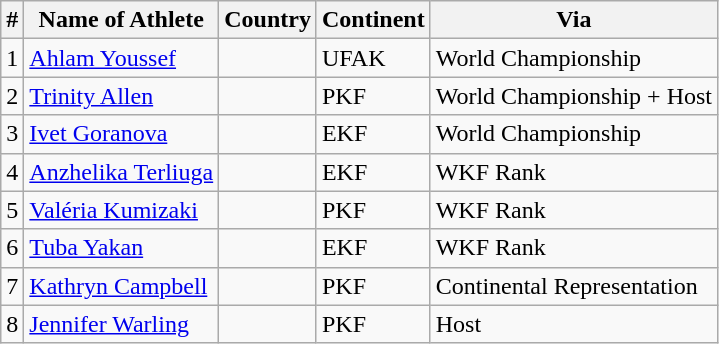<table class="wikitable sortable">
<tr>
<th>#</th>
<th>Name of Athlete</th>
<th>Country</th>
<th>Continent</th>
<th>Via</th>
</tr>
<tr>
<td>1</td>
<td><a href='#'>Ahlam Youssef</a></td>
<td></td>
<td>UFAK</td>
<td>World Championship</td>
</tr>
<tr>
<td>2</td>
<td><a href='#'>Trinity Allen</a></td>
<td></td>
<td>PKF</td>
<td>World Championship  + Host</td>
</tr>
<tr>
<td>3</td>
<td><a href='#'>Ivet Goranova</a></td>
<td></td>
<td>EKF</td>
<td>World Championship</td>
</tr>
<tr>
<td>4</td>
<td><a href='#'>Anzhelika Terliuga</a></td>
<td></td>
<td>EKF</td>
<td>WKF Rank</td>
</tr>
<tr>
<td>5</td>
<td><a href='#'>Valéria Kumizaki</a></td>
<td></td>
<td>PKF</td>
<td>WKF Rank</td>
</tr>
<tr>
<td>6</td>
<td><a href='#'>Tuba Yakan</a></td>
<td></td>
<td>EKF</td>
<td>WKF Rank</td>
</tr>
<tr>
<td>7</td>
<td><a href='#'>Kathryn Campbell</a></td>
<td></td>
<td>PKF</td>
<td>Continental Representation</td>
</tr>
<tr>
<td>8</td>
<td><a href='#'>Jennifer Warling</a></td>
<td></td>
<td>PKF</td>
<td>Host</td>
</tr>
</table>
